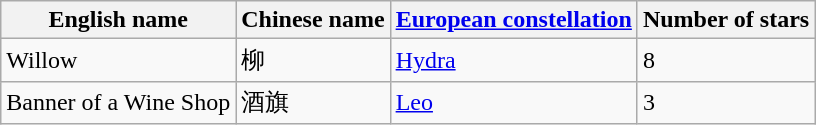<table class="wikitable">
<tr>
<th>English name</th>
<th>Chinese name</th>
<th><a href='#'>European constellation</a></th>
<th>Number of stars</th>
</tr>
<tr>
<td>Willow</td>
<td>柳</td>
<td><a href='#'>Hydra</a></td>
<td>8</td>
</tr>
<tr>
<td>Banner of a Wine Shop</td>
<td>酒旗</td>
<td><a href='#'>Leo</a></td>
<td>3</td>
</tr>
</table>
